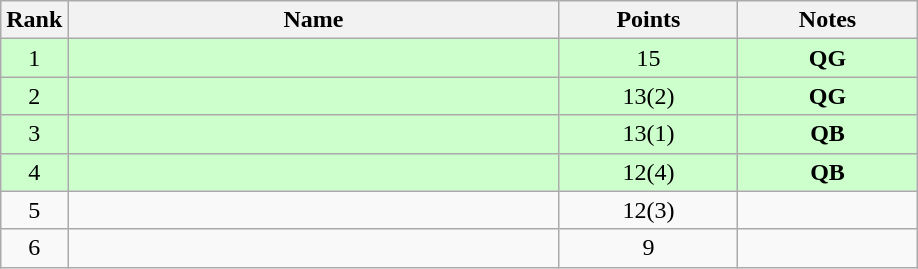<table class="wikitable" style="text-align:center;">
<tr>
<th>Rank</th>
<th style="width:20em;">Name</th>
<th style="width:7em;">Points</th>
<th style="width:7em;">Notes</th>
</tr>
<tr bgcolor=ccffcc>
<td>1</td>
<td align=left></td>
<td>15</td>
<td><strong>QG</strong></td>
</tr>
<tr bgcolor=ccffcc>
<td>2</td>
<td align=left></td>
<td>13(2)</td>
<td><strong>QG</strong></td>
</tr>
<tr bgcolor=ccffcc>
<td>3</td>
<td align=left></td>
<td>13(1)</td>
<td><strong>QB</strong></td>
</tr>
<tr bgcolor=ccffcc>
<td>4</td>
<td align=left></td>
<td>12(4)</td>
<td><strong>QB</strong></td>
</tr>
<tr>
<td>5</td>
<td align=left></td>
<td>12(3)</td>
<td></td>
</tr>
<tr>
<td>6</td>
<td align=left></td>
<td>9</td>
<td></td>
</tr>
</table>
